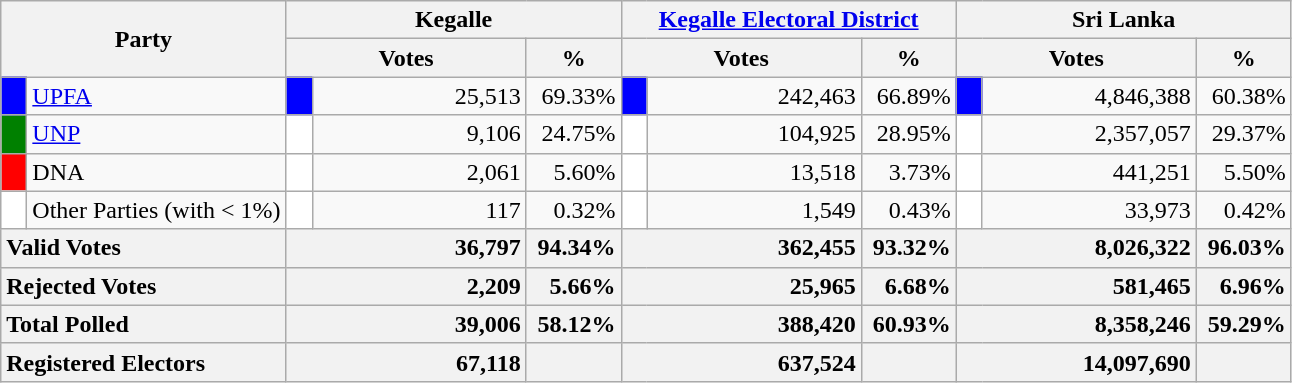<table class="wikitable">
<tr>
<th colspan="2" width="144px"rowspan="2">Party</th>
<th colspan="3" width="216px">Kegalle</th>
<th colspan="3" width="216px"><a href='#'>Kegalle Electoral District</a></th>
<th colspan="3" width="216px">Sri Lanka</th>
</tr>
<tr>
<th colspan="2" width="144px">Votes</th>
<th>%</th>
<th colspan="2" width="144px">Votes</th>
<th>%</th>
<th colspan="2" width="144px">Votes</th>
<th>%</th>
</tr>
<tr>
<td style="background-color:blue;" width="10px"></td>
<td style="text-align:left;"><a href='#'>UPFA</a></td>
<td style="background-color:blue;" width="10px"></td>
<td style="text-align:right;">25,513</td>
<td style="text-align:right;">69.33%</td>
<td style="background-color:blue;" width="10px"></td>
<td style="text-align:right;">242,463</td>
<td style="text-align:right;">66.89%</td>
<td style="background-color:blue;" width="10px"></td>
<td style="text-align:right;">4,846,388</td>
<td style="text-align:right;">60.38%</td>
</tr>
<tr>
<td style="background-color:green;" width="10px"></td>
<td style="text-align:left;"><a href='#'>UNP</a></td>
<td style="background-color:white;" width="10px"></td>
<td style="text-align:right;">9,106</td>
<td style="text-align:right;">24.75%</td>
<td style="background-color:white;" width="10px"></td>
<td style="text-align:right;">104,925</td>
<td style="text-align:right;">28.95%</td>
<td style="background-color:white;" width="10px"></td>
<td style="text-align:right;">2,357,057</td>
<td style="text-align:right;">29.37%</td>
</tr>
<tr>
<td style="background-color:red;" width="10px"></td>
<td style="text-align:left;">DNA</td>
<td style="background-color:white;" width="10px"></td>
<td style="text-align:right;">2,061</td>
<td style="text-align:right;">5.60%</td>
<td style="background-color:white;" width="10px"></td>
<td style="text-align:right;">13,518</td>
<td style="text-align:right;">3.73%</td>
<td style="background-color:white;" width="10px"></td>
<td style="text-align:right;">441,251</td>
<td style="text-align:right;">5.50%</td>
</tr>
<tr>
<td style="background-color:white;" width="10px"></td>
<td style="text-align:left;">Other Parties (with < 1%)</td>
<td style="background-color:white;" width="10px"></td>
<td style="text-align:right;">117</td>
<td style="text-align:right;">0.32%</td>
<td style="background-color:white;" width="10px"></td>
<td style="text-align:right;">1,549</td>
<td style="text-align:right;">0.43%</td>
<td style="background-color:white;" width="10px"></td>
<td style="text-align:right;">33,973</td>
<td style="text-align:right;">0.42%</td>
</tr>
<tr>
<th colspan="2" width="144px"style="text-align:left;">Valid Votes</th>
<th style="text-align:right;"colspan="2" width="144px">36,797</th>
<th style="text-align:right;">94.34%</th>
<th style="text-align:right;"colspan="2" width="144px">362,455</th>
<th style="text-align:right;">93.32%</th>
<th style="text-align:right;"colspan="2" width="144px">8,026,322</th>
<th style="text-align:right;">96.03%</th>
</tr>
<tr>
<th colspan="2" width="144px"style="text-align:left;">Rejected Votes</th>
<th style="text-align:right;"colspan="2" width="144px">2,209</th>
<th style="text-align:right;">5.66%</th>
<th style="text-align:right;"colspan="2" width="144px">25,965</th>
<th style="text-align:right;">6.68%</th>
<th style="text-align:right;"colspan="2" width="144px">581,465</th>
<th style="text-align:right;">6.96%</th>
</tr>
<tr>
<th colspan="2" width="144px"style="text-align:left;">Total Polled</th>
<th style="text-align:right;"colspan="2" width="144px">39,006</th>
<th style="text-align:right;">58.12%</th>
<th style="text-align:right;"colspan="2" width="144px">388,420</th>
<th style="text-align:right;">60.93%</th>
<th style="text-align:right;"colspan="2" width="144px">8,358,246</th>
<th style="text-align:right;">59.29%</th>
</tr>
<tr>
<th colspan="2" width="144px"style="text-align:left;">Registered Electors</th>
<th style="text-align:right;"colspan="2" width="144px">67,118</th>
<th></th>
<th style="text-align:right;"colspan="2" width="144px">637,524</th>
<th></th>
<th style="text-align:right;"colspan="2" width="144px">14,097,690</th>
<th></th>
</tr>
</table>
